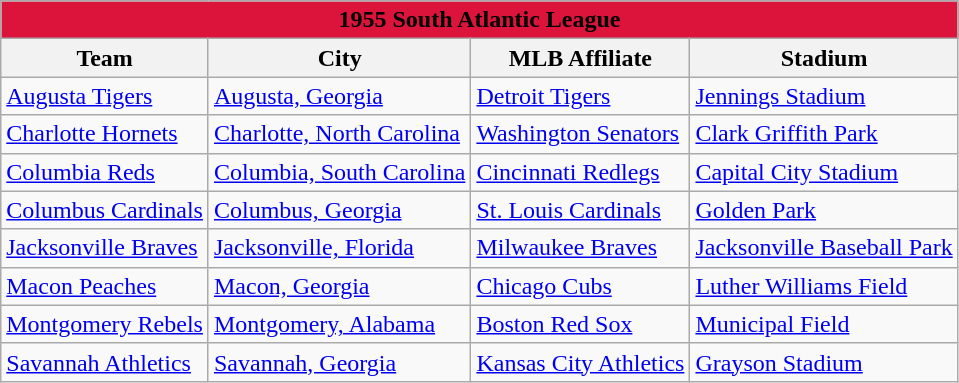<table class="wikitable" style="width:auto">
<tr>
<td bgcolor="#DC143C" align="center" colspan="7"><strong><span>1955 South Atlantic League</span></strong></td>
</tr>
<tr>
<th>Team</th>
<th>City</th>
<th>MLB Affiliate</th>
<th>Stadium</th>
</tr>
<tr>
<td><a href='#'>Augusta Tigers</a></td>
<td><a href='#'>Augusta, Georgia</a></td>
<td><a href='#'>Detroit Tigers</a></td>
<td><a href='#'>Jennings Stadium</a></td>
</tr>
<tr>
<td><a href='#'>Charlotte Hornets</a></td>
<td><a href='#'>Charlotte, North Carolina</a></td>
<td><a href='#'>Washington Senators</a></td>
<td><a href='#'>Clark Griffith Park</a></td>
</tr>
<tr>
<td><a href='#'>Columbia Reds</a></td>
<td><a href='#'>Columbia, South Carolina</a></td>
<td><a href='#'>Cincinnati Redlegs</a></td>
<td><a href='#'>Capital City Stadium</a></td>
</tr>
<tr>
<td><a href='#'>Columbus Cardinals</a></td>
<td><a href='#'>Columbus, Georgia</a></td>
<td><a href='#'>St. Louis Cardinals</a></td>
<td><a href='#'>Golden Park</a></td>
</tr>
<tr>
<td><a href='#'>Jacksonville Braves</a></td>
<td><a href='#'>Jacksonville, Florida</a></td>
<td><a href='#'>Milwaukee Braves</a></td>
<td><a href='#'>Jacksonville Baseball Park</a></td>
</tr>
<tr>
<td><a href='#'>Macon Peaches</a></td>
<td><a href='#'>Macon, Georgia</a></td>
<td><a href='#'>Chicago Cubs</a></td>
<td><a href='#'>Luther Williams Field</a></td>
</tr>
<tr>
<td><a href='#'>Montgomery Rebels</a></td>
<td><a href='#'>Montgomery, Alabama</a></td>
<td><a href='#'>Boston Red Sox</a></td>
<td><a href='#'>Municipal Field</a></td>
</tr>
<tr>
<td><a href='#'>Savannah Athletics</a></td>
<td><a href='#'>Savannah, Georgia</a></td>
<td><a href='#'>Kansas City Athletics</a></td>
<td><a href='#'>Grayson Stadium</a></td>
</tr>
</table>
